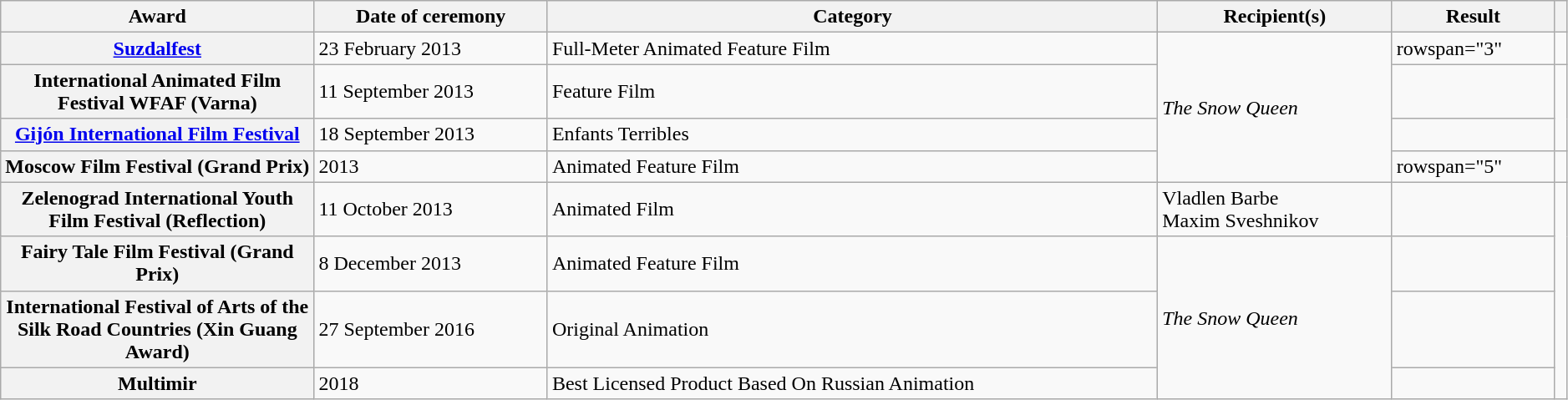<table class="wikitable sortable plainrowheaders" style="width: 99%">
<tr>
<th scope="col" style="width:20%;">Award</th>
<th scope="col">Date of ceremony</th>
<th scope="col">Category</th>
<th scope="col">Recipient(s)</th>
<th scope="col">Result</th>
<th scope="col" class="unsortable"></th>
</tr>
<tr>
<th scope="row" style="text-align:center;"><a href='#'>Suzdalfest</a></th>
<td>23 February 2013</td>
<td>Full-Meter Animated Feature Film</td>
<td rowspan="4"><em>The Snow Queen</em></td>
<td>rowspan="3"</td>
<td style="text-align:center;"></td>
</tr>
<tr>
<th scope="row" style="text-align:center;">International Animated Film Festival WFAF (Varna)</th>
<td>11 September 2013</td>
<td>Feature Film</td>
<td style="text-align:center;"></td>
</tr>
<tr>
<th scope="row" style="text-align:center;"><a href='#'>Gijón International Film Festival</a></th>
<td>18 September 2013</td>
<td>Enfants Terribles</td>
<td style="text-align:center;"></td>
</tr>
<tr>
<th scope="row" style="text-align:center;">Moscow Film Festival (Grand Prix)</th>
<td>2013</td>
<td>Animated Feature Film</td>
<td>rowspan="5"</td>
<td style="text-align:center;"></td>
</tr>
<tr>
<th scope="row" style="text-align:center;">Zelenograd International Youth Film Festival (Reflection)</th>
<td>11 October 2013</td>
<td>Animated Film</td>
<td>Vladlen Barbe<br>Maxim Sveshnikov</td>
<td style="text-align:center;"></td>
</tr>
<tr>
<th scope="row" style="text-align:center;">Fairy Tale Film Festival (Grand Prix)</th>
<td>8 December 2013</td>
<td>Animated Feature Film</td>
<td rowspan="3"><em>The Snow Queen</em></td>
<td style="text-align:center;"></td>
</tr>
<tr>
<th scope="row" style="text-align:center;">International Festival of Arts of the Silk Road Countries (Xin Guang Award)</th>
<td>27 September 2016</td>
<td>Original Animation</td>
<td style="text-align:center;"></td>
</tr>
<tr>
<th scope="row" style="text-align:center;">Multimir</th>
<td>2018</td>
<td>Best Licensed Product Based On Russian Animation</td>
<td style="text-align:center;"></td>
</tr>
</table>
